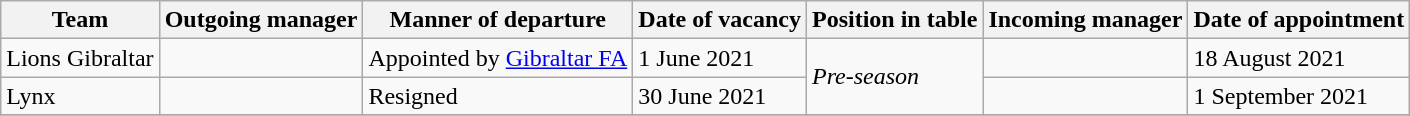<table class="wikitable sortable">
<tr>
<th>Team</th>
<th>Outgoing manager</th>
<th>Manner of departure</th>
<th>Date of vacancy</th>
<th>Position in table</th>
<th>Incoming manager</th>
<th>Date of appointment</th>
</tr>
<tr>
<td>Lions Gibraltar</td>
<td></td>
<td>Appointed by <a href='#'>Gibraltar FA</a></td>
<td>1 June 2021</td>
<td rowspan=2><em>Pre-season</em></td>
<td></td>
<td>18 August 2021</td>
</tr>
<tr>
<td>Lynx</td>
<td></td>
<td rowspan=1>Resigned</td>
<td>30 June 2021</td>
<td></td>
<td>1 September 2021</td>
</tr>
<tr>
</tr>
</table>
